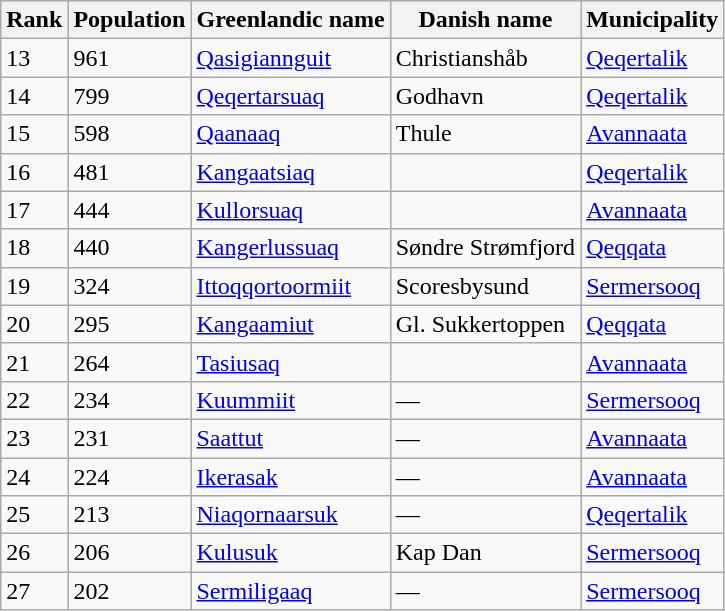<table class="sortable wikitable">
<tr>
<th>Rank</th>
<th>Population</th>
<th>Greenlandic name</th>
<th>Danish name</th>
<th>Municipality</th>
</tr>
<tr>
<td>13</td>
<td>961</td>
<td><a href='#'>Qasigiannguit</a></td>
<td>Christianshåb</td>
<td><a href='#'>Qeqertalik</a></td>
</tr>
<tr>
<td>14</td>
<td>799</td>
<td><a href='#'>Qeqertarsuaq</a></td>
<td>Godhavn</td>
<td><a href='#'>Qeqertalik</a></td>
</tr>
<tr>
<td>15</td>
<td>598</td>
<td><a href='#'>Qaanaaq</a></td>
<td>Thule</td>
<td><a href='#'>Avannaata</a></td>
</tr>
<tr>
<td>16</td>
<td>481</td>
<td><a href='#'>Kangaatsiaq</a></td>
<td></td>
<td><a href='#'>Qeqertalik</a></td>
</tr>
<tr>
<td>17</td>
<td>444</td>
<td><a href='#'>Kullorsuaq</a></td>
<td></td>
<td><a href='#'>Avannaata</a></td>
</tr>
<tr>
<td>18</td>
<td>440</td>
<td><a href='#'>Kangerlussuaq</a></td>
<td>Søndre Strømfjord</td>
<td><a href='#'>Qeqqata</a></td>
</tr>
<tr>
<td>19</td>
<td>324</td>
<td><a href='#'>Ittoqqortoormiit</a></td>
<td>Scoresbysund</td>
<td><a href='#'>Sermersooq</a></td>
</tr>
<tr>
<td>20</td>
<td>295</td>
<td><a href='#'>Kangaamiut</a></td>
<td>Gl. Sukkertoppen</td>
<td><a href='#'>Qeqqata</a></td>
</tr>
<tr>
<td>21</td>
<td>264</td>
<td><a href='#'>Tasiusaq</a></td>
<td></td>
<td><a href='#'>Avannaata</a></td>
</tr>
<tr>
<td>22</td>
<td>234</td>
<td><a href='#'>Kuummiit</a></td>
<td>—</td>
<td><a href='#'>Sermersooq</a></td>
</tr>
<tr>
<td>23</td>
<td>231</td>
<td><a href='#'>Saattut</a></td>
<td>—</td>
<td><a href='#'>Avannaata</a></td>
</tr>
<tr>
<td>24</td>
<td>224</td>
<td><a href='#'>Ikerasak</a></td>
<td>—</td>
<td><a href='#'>Avannaata</a></td>
</tr>
<tr>
<td>25</td>
<td>213</td>
<td><a href='#'>Niaqornaarsuk</a></td>
<td>—</td>
<td><a href='#'>Qeqertalik</a></td>
</tr>
<tr>
<td>26</td>
<td>206</td>
<td><a href='#'>Kulusuk</a></td>
<td>Kap Dan</td>
<td><a href='#'>Sermersooq</a></td>
</tr>
<tr>
<td>27</td>
<td>202</td>
<td><a href='#'>Sermiligaaq</a></td>
<td>—</td>
<td><a href='#'>Sermersooq</a></td>
</tr>
</table>
